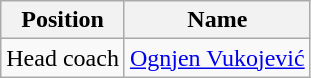<table class="wikitable" style="text-align:center;">
<tr>
<th>Position</th>
<th>Name</th>
</tr>
<tr>
<td style="text-align:left;">Head coach</td>
<td style="text-align:left;"> <a href='#'>Ognjen Vukojević</a></td>
</tr>
</table>
